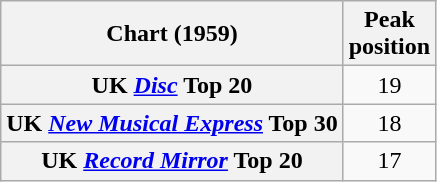<table class="wikitable sortable plainrowheaders" style="text-align:center">
<tr>
<th>Chart (1959)</th>
<th>Peak<br>position</th>
</tr>
<tr>
<th scope="row">UK <em><a href='#'>Disc</a></em> Top 20</th>
<td>19</td>
</tr>
<tr>
<th scope="row">UK <em><a href='#'>New Musical Express</a></em> Top 30</th>
<td>18</td>
</tr>
<tr>
<th scope="row">UK <em><a href='#'>Record Mirror</a></em> Top 20</th>
<td>17</td>
</tr>
</table>
